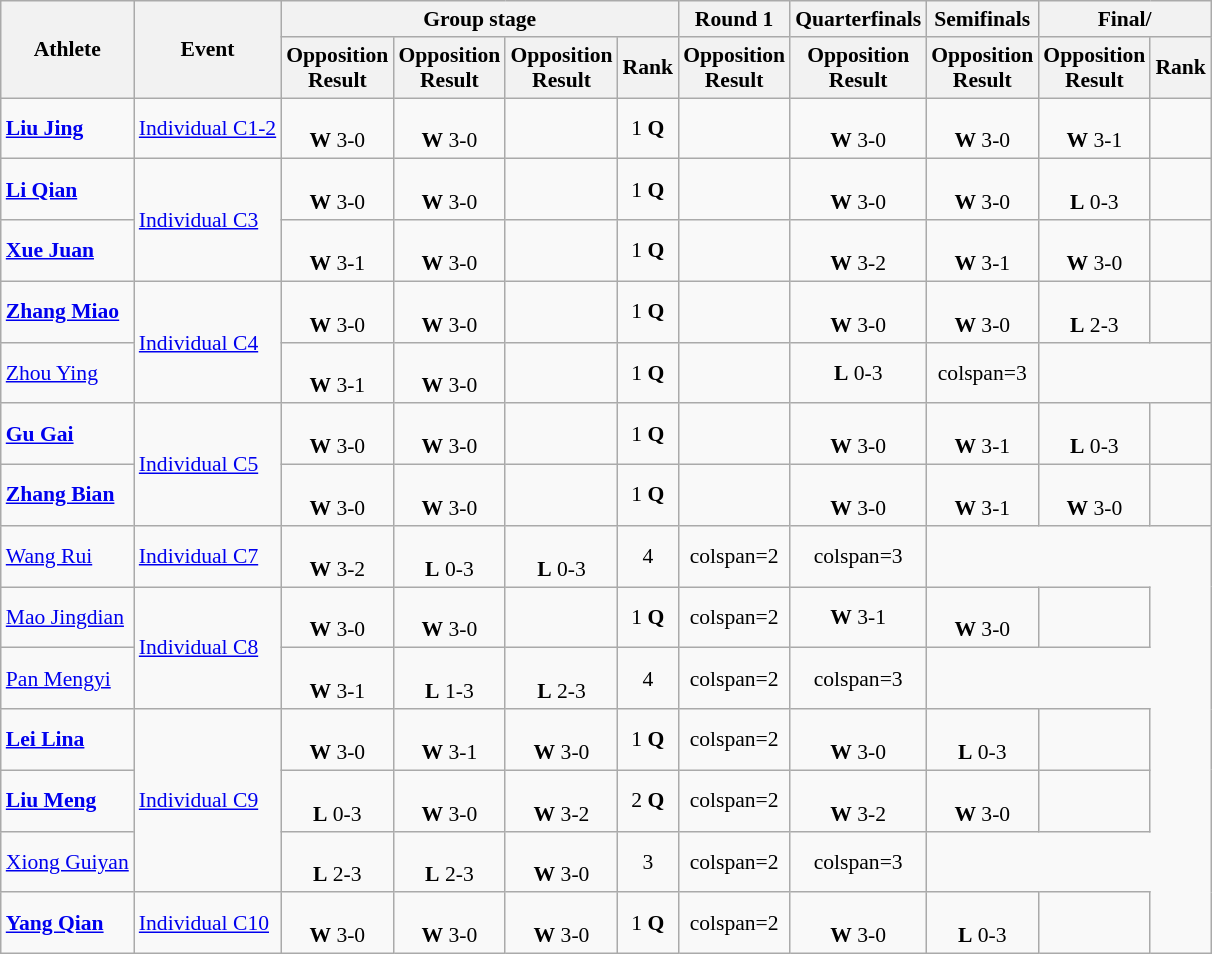<table class=wikitable style="text-align: center; font-size:90%">
<tr>
<th rowspan="2">Athlete</th>
<th rowspan="2">Event</th>
<th colspan="4">Group stage</th>
<th>Round 1</th>
<th>Quarterfinals</th>
<th>Semifinals</th>
<th colspan="2">Final/</th>
</tr>
<tr>
<th>Opposition<br>Result</th>
<th>Opposition<br>Result</th>
<th>Opposition<br>Result</th>
<th>Rank</th>
<th>Opposition<br>Result</th>
<th>Opposition<br>Result</th>
<th>Opposition<br>Result</th>
<th>Opposition<br>Result</th>
<th>Rank</th>
</tr>
<tr>
<td align=left><strong><a href='#'>Liu Jing</a></strong></td>
<td align=left><a href='#'>Individual C1-2</a></td>
<td><br><strong>W</strong> 3-0</td>
<td><br><strong>W</strong> 3-0</td>
<td></td>
<td>1 <strong>Q</strong></td>
<td></td>
<td><br><strong>W</strong> 3-0</td>
<td><br><strong>W</strong> 3-0</td>
<td><br><strong>W</strong> 3-1</td>
<td></td>
</tr>
<tr>
<td align=left><strong><a href='#'>Li Qian</a></strong></td>
<td align=left rowspan=2><a href='#'>Individual C3</a></td>
<td><br><strong>W</strong> 3-0</td>
<td><br><strong>W</strong> 3-0</td>
<td></td>
<td>1 <strong>Q</strong></td>
<td></td>
<td><br><strong>W</strong> 3-0</td>
<td><br><strong>W</strong> 3-0</td>
<td><br><strong>L</strong> 0-3</td>
<td></td>
</tr>
<tr>
<td align=left><strong><a href='#'>Xue Juan</a></strong></td>
<td><br><strong>W</strong> 3-1</td>
<td><br><strong>W</strong> 3-0</td>
<td></td>
<td>1 <strong>Q</strong></td>
<td></td>
<td><br><strong>W</strong> 3-2</td>
<td><br><strong>W</strong> 3-1</td>
<td><br><strong>W</strong> 3-0</td>
<td></td>
</tr>
<tr>
<td align=left><strong><a href='#'>Zhang Miao</a></strong></td>
<td align=left rowspan=2><a href='#'>Individual C4</a></td>
<td><br><strong>W</strong> 3-0</td>
<td><br><strong>W</strong> 3-0</td>
<td></td>
<td>1 <strong>Q</strong></td>
<td></td>
<td><br> <strong>W</strong> 3-0</td>
<td> <br><strong>W</strong> 3-0</td>
<td><br><strong>L</strong> 2-3</td>
<td></td>
</tr>
<tr>
<td align=left><a href='#'>Zhou Ying</a></td>
<td><br><strong>W</strong> 3-1</td>
<td><br><strong>W</strong> 3-0</td>
<td></td>
<td>1 <strong>Q</strong></td>
<td></td>
<td> <strong>L</strong> 0-3</td>
<td>colspan=3</td>
</tr>
<tr>
<td align=left><strong><a href='#'>Gu Gai</a></strong></td>
<td align=left rowspan=2><a href='#'>Individual C5</a></td>
<td><br><strong>W</strong> 3-0</td>
<td><br><strong>W</strong> 3-0</td>
<td></td>
<td>1 <strong>Q</strong></td>
<td></td>
<td><br><strong>W</strong> 3-0</td>
<td><br><strong>W</strong> 3-1</td>
<td><br><strong>L</strong> 0-3</td>
<td></td>
</tr>
<tr>
<td align=left><strong><a href='#'>Zhang Bian</a></strong></td>
<td><br><strong>W</strong> 3-0</td>
<td><br><strong>W</strong> 3-0</td>
<td></td>
<td>1 <strong>Q</strong></td>
<td></td>
<td><br><strong>W</strong> 3-0</td>
<td><br><strong>W</strong> 3-1</td>
<td><br><strong>W</strong> 3-0</td>
<td></td>
</tr>
<tr>
<td align=left><a href='#'>Wang Rui</a></td>
<td align=left><a href='#'>Individual C7</a></td>
<td><br><strong>W</strong> 3-2</td>
<td><br><strong>L</strong> 0-3</td>
<td><br><strong>L</strong> 0-3</td>
<td>4</td>
<td>colspan=2</td>
<td>colspan=3</td>
</tr>
<tr>
<td align=left><a href='#'>Mao Jingdian</a></td>
<td align=left rowspan=2><a href='#'>Individual C8</a></td>
<td><br><strong>W</strong> 3-0</td>
<td><br><strong>W</strong> 3-0</td>
<td></td>
<td>1 <strong>Q</strong></td>
<td>colspan=2</td>
<td><strong>W</strong> 3-1</td>
<td><br><strong>W</strong> 3-0</td>
<td></td>
</tr>
<tr>
<td align=left><a href='#'>Pan Mengyi</a></td>
<td><br><strong>W</strong> 3-1</td>
<td><br><strong>L</strong> 1-3</td>
<td><br><strong>L</strong> 2-3</td>
<td>4</td>
<td>colspan=2</td>
<td>colspan=3</td>
</tr>
<tr>
<td align=left><strong><a href='#'>Lei Lina</a></strong></td>
<td align=left rowspan=3><a href='#'>Individual C9</a></td>
<td><br><strong>W</strong> 3-0</td>
<td><br><strong>W</strong> 3-1</td>
<td><br><strong>W</strong> 3-0</td>
<td>1 <strong>Q</strong></td>
<td>colspan=2</td>
<td><br><strong>W</strong> 3-0</td>
<td><br><strong>L</strong> 0-3</td>
<td></td>
</tr>
<tr>
<td align=left><strong><a href='#'>Liu Meng</a></strong></td>
<td><br><strong>L</strong> 0-3</td>
<td><br><strong>W</strong> 3-0</td>
<td><br><strong>W</strong> 3-2</td>
<td>2 <strong>Q</strong></td>
<td>colspan=2</td>
<td><br><strong>W</strong> 3-2</td>
<td><br><strong>W</strong> 3-0</td>
<td></td>
</tr>
<tr>
<td align=left><a href='#'>Xiong Guiyan</a></td>
<td><br><strong>L</strong> 2-3</td>
<td><br><strong>L</strong> 2-3</td>
<td><br><strong>W</strong> 3-0</td>
<td>3</td>
<td>colspan=2</td>
<td>colspan=3</td>
</tr>
<tr>
<td align=left><strong><a href='#'>Yang Qian</a></strong></td>
<td align=left rowspan=2><a href='#'>Individual C10</a></td>
<td><br><strong>W</strong> 3-0</td>
<td><br><strong>W</strong> 3-0</td>
<td><br><strong>W</strong> 3-0</td>
<td>1 <strong>Q</strong></td>
<td>colspan=2</td>
<td><br><strong>W</strong> 3-0</td>
<td><br><strong>L</strong> 0-3</td>
<td></td>
</tr>
</table>
